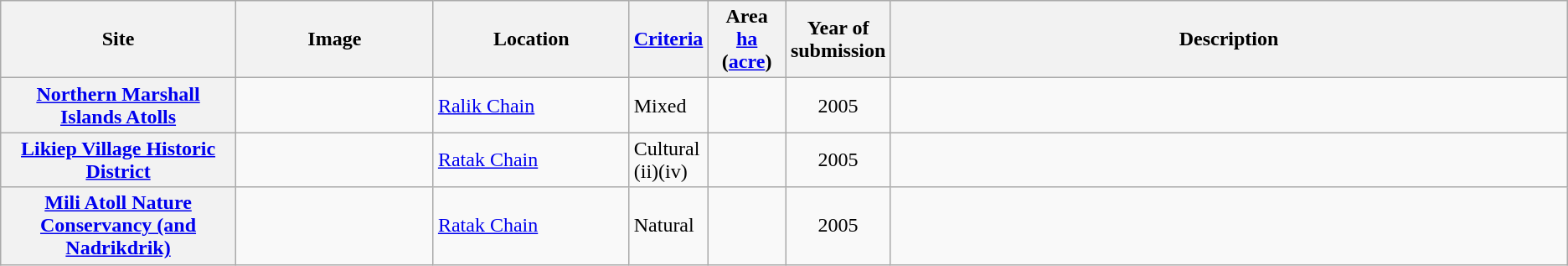<table class="wikitable sortable">
<tr>
<th scope="col" style="width:15%;">Site</th>
<th scope="col" class="unsortable" style="width:150px;">Image</th>
<th scope="col" style="width:12.5%;">Location</th>
<th scope="row" style="width:5%;"><a href='#'>Criteria</a></th>
<th scope="col" style="width:5%;">Area<br><a href='#'>ha</a> (<a href='#'>acre</a>)<br></th>
<th scope="col" style="width:5%;">Year of submission</th>
<th scope="col" class="unsortable">Description</th>
</tr>
<tr>
<th><a href='#'>Northern Marshall Islands Atolls</a></th>
<td></td>
<td><a href='#'>Ralik Chain</a><br><small></small></td>
<td>Mixed</td>
<td></td>
<td align="center">2005</td>
<td></td>
</tr>
<tr>
<th><a href='#'>Likiep Village Historic District</a></th>
<td></td>
<td><a href='#'>Ratak Chain</a><br><small></small></td>
<td>Cultural (ii)(iv)</td>
<td></td>
<td align="center">2005</td>
<td></td>
</tr>
<tr>
<th><a href='#'>Mili Atoll Nature Conservancy (and Nadrikdrik)</a></th>
<td></td>
<td><a href='#'>Ratak Chain</a><br><small></small></td>
<td>Natural</td>
<td></td>
<td align="center">2005</td>
<td></td>
</tr>
</table>
